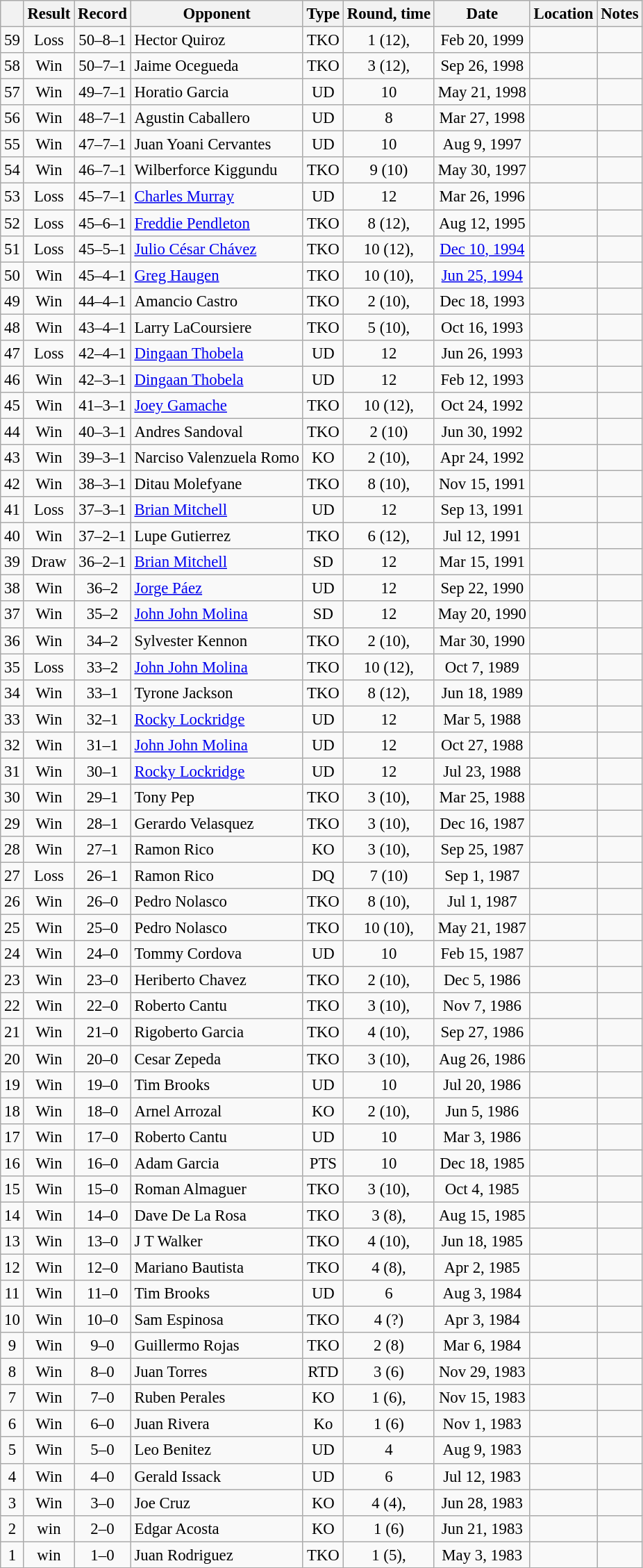<table class="wikitable" style="text-align:center; font-size:95%">
<tr>
<th></th>
<th>Result</th>
<th>Record</th>
<th>Opponent</th>
<th>Type</th>
<th>Round, time</th>
<th>Date</th>
<th>Location</th>
<th>Notes</th>
</tr>
<tr>
<td>59</td>
<td>Loss</td>
<td>50–8–1</td>
<td align=left>Hector Quiroz</td>
<td>TKO</td>
<td>1 (12), </td>
<td>Feb 20, 1999</td>
<td align=left></td>
<td align=left></td>
</tr>
<tr>
<td>58</td>
<td>Win</td>
<td>50–7–1</td>
<td align=left>Jaime Ocegueda</td>
<td>TKO</td>
<td>3 (12), </td>
<td>Sep 26, 1998</td>
<td align=left></td>
<td align=left></td>
</tr>
<tr>
<td>57</td>
<td>Win</td>
<td>49–7–1</td>
<td align=left>Horatio Garcia</td>
<td>UD</td>
<td>10</td>
<td>May 21, 1998</td>
<td align=left></td>
<td></td>
</tr>
<tr>
<td>56</td>
<td>Win</td>
<td>48–7–1</td>
<td align=left>Agustin Caballero</td>
<td>UD</td>
<td>8</td>
<td>Mar 27, 1998</td>
<td align=left></td>
<td></td>
</tr>
<tr>
<td>55</td>
<td>Win</td>
<td>47–7–1</td>
<td align=left>Juan Yoani Cervantes</td>
<td>UD</td>
<td>10</td>
<td>Aug 9, 1997</td>
<td align=left></td>
<td></td>
</tr>
<tr>
<td>54</td>
<td>Win</td>
<td>46–7–1</td>
<td align=left>Wilberforce Kiggundu</td>
<td>TKO</td>
<td>9 (10)</td>
<td>May 30, 1997</td>
<td align=left></td>
<td></td>
</tr>
<tr>
<td>53</td>
<td>Loss</td>
<td>45–7–1</td>
<td align=left><a href='#'>Charles Murray</a></td>
<td>UD</td>
<td>12</td>
<td>Mar 26, 1996</td>
<td align=left></td>
<td align=left></td>
</tr>
<tr>
<td>52</td>
<td>Loss</td>
<td>45–6–1</td>
<td align=left><a href='#'>Freddie Pendleton</a></td>
<td>TKO</td>
<td>8 (12), </td>
<td>Aug 12, 1995</td>
<td align=left></td>
<td align=left></td>
</tr>
<tr>
<td>51</td>
<td>Loss</td>
<td>45–5–1</td>
<td align=left><a href='#'>Julio César Chávez</a></td>
<td>TKO</td>
<td>10 (12), </td>
<td><a href='#'>Dec 10, 1994</a></td>
<td align=left></td>
<td align=left></td>
</tr>
<tr>
<td>50</td>
<td>Win</td>
<td>45–4–1</td>
<td align=left><a href='#'>Greg Haugen</a></td>
<td>TKO</td>
<td>10 (10), </td>
<td><a href='#'>Jun 25, 1994</a></td>
<td align=left></td>
<td></td>
</tr>
<tr>
<td>49</td>
<td>Win</td>
<td>44–4–1</td>
<td align=left>Amancio Castro</td>
<td>TKO</td>
<td>2 (10), </td>
<td>Dec 18, 1993</td>
<td align=left></td>
<td></td>
</tr>
<tr>
<td>48</td>
<td>Win</td>
<td>43–4–1</td>
<td align=left>Larry LaCoursiere</td>
<td>TKO</td>
<td>5 (10), </td>
<td>Oct 16, 1993</td>
<td align=left></td>
<td></td>
</tr>
<tr>
<td>47</td>
<td>Loss</td>
<td>42–4–1</td>
<td align=left><a href='#'>Dingaan Thobela</a></td>
<td>UD</td>
<td>12</td>
<td>Jun 26, 1993</td>
<td align=left></td>
<td align=left></td>
</tr>
<tr>
<td>46</td>
<td>Win</td>
<td>42–3–1</td>
<td align=left><a href='#'>Dingaan Thobela</a></td>
<td>UD</td>
<td>12</td>
<td>Feb 12, 1993</td>
<td align=left></td>
<td align=left></td>
</tr>
<tr>
<td>45</td>
<td>Win</td>
<td>41–3–1</td>
<td align=left><a href='#'>Joey Gamache</a></td>
<td>TKO</td>
<td>10 (12), </td>
<td>Oct 24, 1992</td>
<td align=left></td>
<td align=left></td>
</tr>
<tr>
<td>44</td>
<td>Win</td>
<td>40–3–1</td>
<td align=left>Andres Sandoval</td>
<td>TKO</td>
<td>2 (10)</td>
<td>Jun 30, 1992</td>
<td align=left></td>
<td></td>
</tr>
<tr>
<td>43</td>
<td>Win</td>
<td>39–3–1</td>
<td align=left>Narciso Valenzuela Romo</td>
<td>KO</td>
<td>2 (10), </td>
<td>Apr 24, 1992</td>
<td align=left></td>
<td></td>
</tr>
<tr>
<td>42</td>
<td>Win</td>
<td>38–3–1</td>
<td align=left>Ditau Molefyane</td>
<td>TKO</td>
<td>8 (10), </td>
<td>Nov 15, 1991</td>
<td align=left></td>
<td></td>
</tr>
<tr>
<td>41</td>
<td>Loss</td>
<td>37–3–1</td>
<td align=left><a href='#'>Brian Mitchell</a></td>
<td>UD</td>
<td>12</td>
<td>Sep 13, 1991</td>
<td align=left></td>
<td align=left></td>
</tr>
<tr>
<td>40</td>
<td>Win</td>
<td>37–2–1</td>
<td align=left>Lupe Gutierrez</td>
<td>TKO</td>
<td>6 (12), </td>
<td>Jul 12, 1991</td>
<td align=left></td>
<td align=left></td>
</tr>
<tr>
<td>39</td>
<td>Draw</td>
<td>36–2–1</td>
<td align=left><a href='#'>Brian Mitchell</a></td>
<td>SD</td>
<td>12</td>
<td>Mar 15, 1991</td>
<td align=left></td>
<td align=left></td>
</tr>
<tr>
<td>38</td>
<td>Win</td>
<td>36–2</td>
<td align=left><a href='#'>Jorge Páez</a></td>
<td>UD</td>
<td>12</td>
<td>Sep 22, 1990</td>
<td align=left></td>
<td align=left></td>
</tr>
<tr>
<td>37</td>
<td>Win</td>
<td>35–2</td>
<td align=left><a href='#'>John John Molina</a></td>
<td>SD</td>
<td>12</td>
<td>May 20, 1990</td>
<td align=left></td>
<td align=left></td>
</tr>
<tr>
<td>36</td>
<td>Win</td>
<td>34–2</td>
<td align=left>Sylvester Kennon</td>
<td>TKO</td>
<td>2 (10), </td>
<td>Mar 30, 1990</td>
<td align=left></td>
<td align=left></td>
</tr>
<tr>
<td>35</td>
<td>Loss</td>
<td>33–2</td>
<td align=left><a href='#'>John John Molina</a></td>
<td>TKO</td>
<td>10 (12), </td>
<td>Oct 7, 1989</td>
<td align=left></td>
<td align=left></td>
</tr>
<tr>
<td>34</td>
<td>Win</td>
<td>33–1</td>
<td align=left>Tyrone Jackson</td>
<td>TKO</td>
<td>8 (12), </td>
<td>Jun 18, 1989</td>
<td align=left></td>
<td align=left></td>
</tr>
<tr>
<td>33</td>
<td>Win</td>
<td>32–1</td>
<td align=left><a href='#'>Rocky Lockridge</a></td>
<td>UD</td>
<td>12</td>
<td>Mar 5, 1988</td>
<td align=left></td>
<td align=left></td>
</tr>
<tr>
<td>32</td>
<td>Win</td>
<td>31–1</td>
<td align=left><a href='#'>John John Molina</a></td>
<td>UD</td>
<td>12</td>
<td>Oct 27, 1988</td>
<td align=left></td>
<td align=left></td>
</tr>
<tr>
<td>31</td>
<td>Win</td>
<td>30–1</td>
<td align=left><a href='#'>Rocky Lockridge</a></td>
<td>UD</td>
<td>12</td>
<td>Jul 23, 1988</td>
<td align=left></td>
<td align=left></td>
</tr>
<tr>
<td>30</td>
<td>Win</td>
<td>29–1</td>
<td align=left>Tony Pep</td>
<td>TKO</td>
<td>3 (10), </td>
<td>Mar 25, 1988</td>
<td align=left></td>
<td align=left></td>
</tr>
<tr>
<td>29</td>
<td>Win</td>
<td>28–1</td>
<td align=left>Gerardo Velasquez</td>
<td>TKO</td>
<td>3 (10), </td>
<td>Dec 16, 1987</td>
<td align=left></td>
<td align=left></td>
</tr>
<tr>
<td>28</td>
<td>Win</td>
<td>27–1</td>
<td align=left>Ramon Rico</td>
<td>KO</td>
<td>3 (10), </td>
<td>Sep 25, 1987</td>
<td align=left></td>
<td align=left></td>
</tr>
<tr>
<td>27</td>
<td>Loss</td>
<td>26–1</td>
<td align=left>Ramon Rico</td>
<td>DQ</td>
<td>7 (10)</td>
<td>Sep 1, 1987</td>
<td align=left></td>
<td align=left></td>
</tr>
<tr>
<td>26</td>
<td>Win</td>
<td>26–0</td>
<td align=left>Pedro Nolasco</td>
<td>TKO</td>
<td>8 (10), </td>
<td>Jul 1, 1987</td>
<td align=left></td>
<td align=left></td>
</tr>
<tr>
<td>25</td>
<td>Win</td>
<td>25–0</td>
<td align=left>Pedro Nolasco</td>
<td>TKO</td>
<td>10 (10), </td>
<td>May 21, 1987</td>
<td align=left></td>
<td align=left></td>
</tr>
<tr>
<td>24</td>
<td>Win</td>
<td>24–0</td>
<td align=left>Tommy Cordova</td>
<td>UD</td>
<td>10</td>
<td>Feb 15, 1987</td>
<td align=left></td>
<td align=left></td>
</tr>
<tr>
<td>23</td>
<td>Win</td>
<td>23–0</td>
<td align=left>Heriberto Chavez</td>
<td>TKO</td>
<td>2 (10), </td>
<td>Dec 5, 1986</td>
<td align=left></td>
<td align=left></td>
</tr>
<tr>
<td>22</td>
<td>Win</td>
<td>22–0</td>
<td align=left>Roberto Cantu</td>
<td>TKO</td>
<td>3 (10), </td>
<td>Nov 7, 1986</td>
<td align=left></td>
<td align=left></td>
</tr>
<tr>
<td>21</td>
<td>Win</td>
<td>21–0</td>
<td align=left>Rigoberto Garcia</td>
<td>TKO</td>
<td>4 (10), </td>
<td>Sep 27, 1986</td>
<td align=left></td>
<td align=left></td>
</tr>
<tr>
<td>20</td>
<td>Win</td>
<td>20–0</td>
<td align=left>Cesar Zepeda</td>
<td>TKO</td>
<td>3 (10), </td>
<td>Aug 26, 1986</td>
<td align=left></td>
<td align=left></td>
</tr>
<tr>
<td>19</td>
<td>Win</td>
<td>19–0</td>
<td align=left>Tim Brooks</td>
<td>UD</td>
<td>10</td>
<td>Jul 20, 1986</td>
<td align=left></td>
<td align=left></td>
</tr>
<tr>
<td>18</td>
<td>Win</td>
<td>18–0</td>
<td align=left>Arnel Arrozal</td>
<td>KO</td>
<td>2 (10), </td>
<td>Jun 5, 1986</td>
<td align=left></td>
<td align=left></td>
</tr>
<tr>
<td>17</td>
<td>Win</td>
<td>17–0</td>
<td align=left>Roberto Cantu</td>
<td>UD</td>
<td>10</td>
<td>Mar 3, 1986</td>
<td align=left></td>
<td align=left></td>
</tr>
<tr>
<td>16</td>
<td>Win</td>
<td>16–0</td>
<td align=left>Adam Garcia</td>
<td>PTS</td>
<td>10</td>
<td>Dec 18, 1985</td>
<td align=left></td>
<td align=left></td>
</tr>
<tr>
<td>15</td>
<td>Win</td>
<td>15–0</td>
<td align=left>Roman Almaguer</td>
<td>TKO</td>
<td>3 (10), </td>
<td>Oct 4, 1985</td>
<td align=left></td>
<td align=left></td>
</tr>
<tr>
<td>14</td>
<td>Win</td>
<td>14–0</td>
<td align=left>Dave De La Rosa</td>
<td>TKO</td>
<td>3 (8), </td>
<td>Aug 15, 1985</td>
<td align=left></td>
<td align=left></td>
</tr>
<tr>
<td>13</td>
<td>Win</td>
<td>13–0</td>
<td align=left>J T Walker</td>
<td>TKO</td>
<td>4 (10), </td>
<td>Jun 18, 1985</td>
<td align=left></td>
<td align=left></td>
</tr>
<tr>
<td>12</td>
<td>Win</td>
<td>12–0</td>
<td align=left>Mariano Bautista</td>
<td>TKO</td>
<td>4 (8), </td>
<td>Apr 2, 1985</td>
<td align=left></td>
<td align=left></td>
</tr>
<tr>
<td>11</td>
<td>Win</td>
<td>11–0</td>
<td align=left>Tim Brooks</td>
<td>UD</td>
<td>6</td>
<td>Aug 3, 1984</td>
<td align=left></td>
<td align=left></td>
</tr>
<tr>
<td>10</td>
<td>Win</td>
<td>10–0</td>
<td align=left>Sam Espinosa</td>
<td>TKO</td>
<td>4 (?)</td>
<td>Apr 3, 1984</td>
<td align=left></td>
<td align=left></td>
</tr>
<tr>
<td>9</td>
<td>Win</td>
<td>9–0</td>
<td align=left>Guillermo Rojas</td>
<td>TKO</td>
<td>2 (8)</td>
<td>Mar 6, 1984</td>
<td align=left></td>
<td align=left></td>
</tr>
<tr>
<td>8</td>
<td>Win</td>
<td>8–0</td>
<td align=left>Juan Torres</td>
<td>RTD</td>
<td>3 (6)</td>
<td>Nov 29, 1983</td>
<td align=left></td>
<td align=left></td>
</tr>
<tr>
<td>7</td>
<td>Win</td>
<td>7–0</td>
<td align=left>Ruben Perales</td>
<td>KO</td>
<td>1 (6), </td>
<td>Nov 15, 1983</td>
<td align=left></td>
<td align=left></td>
</tr>
<tr>
<td>6</td>
<td>Win</td>
<td>6–0</td>
<td align=left>Juan Rivera</td>
<td>Ko</td>
<td>1 (6)</td>
<td>Nov 1, 1983</td>
<td align=left></td>
<td align=left></td>
</tr>
<tr>
<td>5</td>
<td>Win</td>
<td>5–0</td>
<td align=left>Leo Benitez</td>
<td>UD</td>
<td>4</td>
<td>Aug 9, 1983</td>
<td align=left></td>
<td align=left></td>
</tr>
<tr>
<td>4</td>
<td>Win</td>
<td>4–0</td>
<td align=left>Gerald Issack</td>
<td>UD</td>
<td>6</td>
<td>Jul 12, 1983</td>
<td align=left></td>
<td align=left></td>
</tr>
<tr>
<td>3</td>
<td>Win</td>
<td>3–0</td>
<td align=left>Joe Cruz</td>
<td>KO</td>
<td>4 (4), </td>
<td>Jun 28, 1983</td>
<td align=left></td>
<td align=left></td>
</tr>
<tr>
<td>2</td>
<td>win</td>
<td>2–0</td>
<td align=left>Edgar Acosta</td>
<td>KO</td>
<td>1 (6)</td>
<td>Jun 21, 1983</td>
<td align=left></td>
<td align=left></td>
</tr>
<tr>
<td>1</td>
<td>win</td>
<td>1–0</td>
<td align=left>Juan Rodriguez</td>
<td>TKO</td>
<td>1 (5), </td>
<td>May 3, 1983</td>
<td align=left></td>
<td align=left></td>
</tr>
</table>
